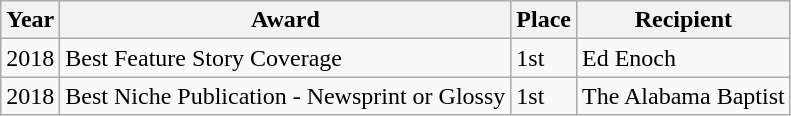<table class="wikitable">
<tr>
<th>Year</th>
<th>Award</th>
<th>Place</th>
<th>Recipient</th>
</tr>
<tr>
<td>2018</td>
<td>Best Feature Story Coverage</td>
<td>1st</td>
<td>Ed Enoch</td>
</tr>
<tr>
<td>2018</td>
<td>Best Niche Publication - Newsprint or Glossy</td>
<td>1st</td>
<td>The Alabama Baptist</td>
</tr>
</table>
